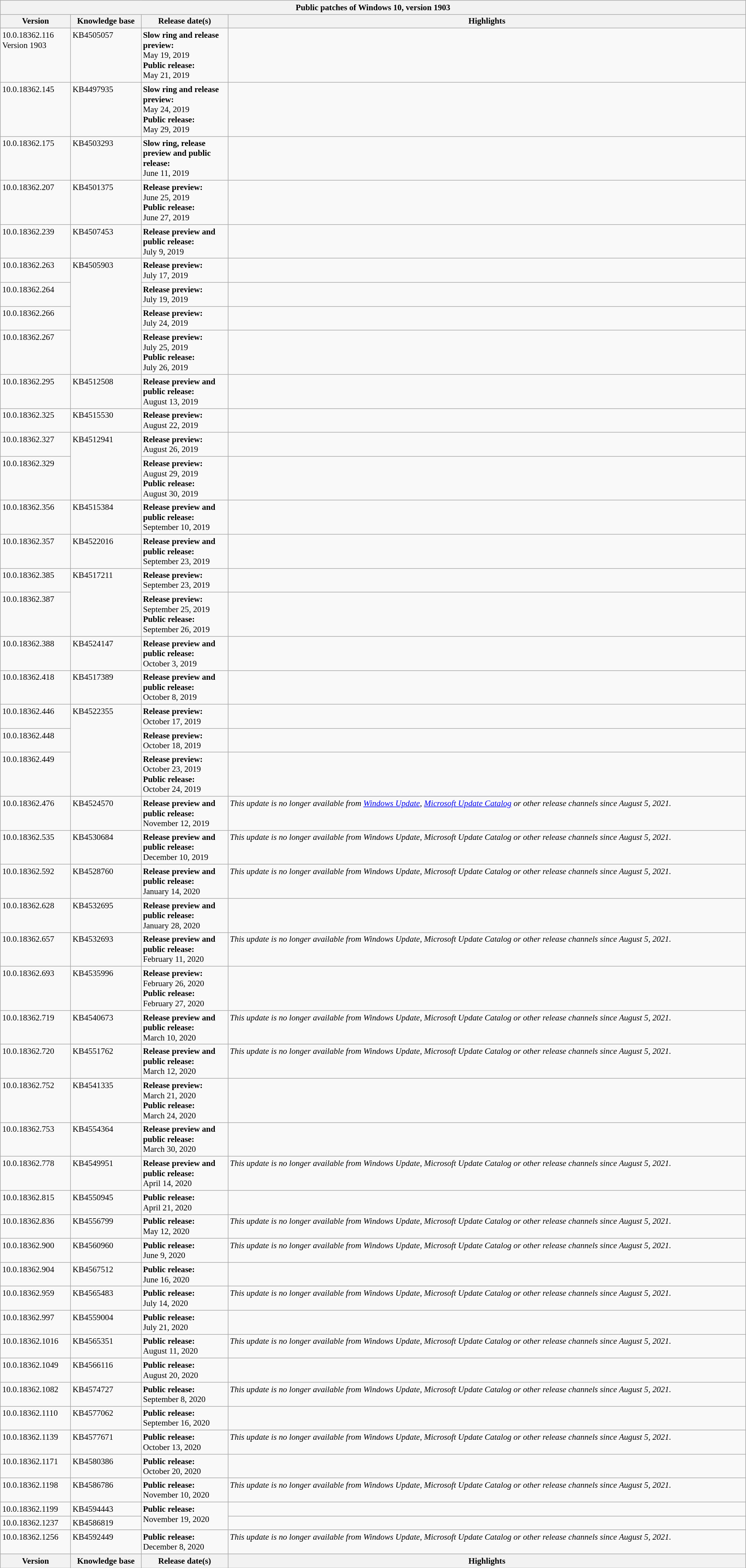<table class="wikitable mw-collapsible mw-collapsed" style=width:100%;font-size:88%>
<tr>
<th colspan=4 style=text-align:center>Public patches of Windows 10, version 1903</th>
</tr>
<tr>
<th scope=col style=width:8em;text-align:center>Version</th>
<th scope=col style=width:8em;text-align:center>Knowledge base</th>
<th scope=col style=width:10em;text-align:center>Release date(s)</th>
<th scope=col style=text-align:center>Highlights</th>
</tr>
<tr valign=top>
<td>10.0.18362.116<br>Version 1903<br></td>
<td>KB4505057</td>
<td><strong>Slow ring and release preview:</strong><br>May 19, 2019<br><strong>Public release:</strong><br>May 21, 2019</td>
<td></td>
</tr>
<tr valign=top>
<td>10.0.18362.145<br></td>
<td>KB4497935</td>
<td><strong>Slow ring and release preview:</strong><br>May 24, 2019<br><strong>Public release:</strong><br>May 29, 2019</td>
<td></td>
</tr>
<tr valign=top>
<td>10.0.18362.175<br></td>
<td>KB4503293</td>
<td><strong>Slow ring, release preview and public release:</strong><br>June 11, 2019</td>
<td></td>
</tr>
<tr valign=top>
<td>10.0.18362.207<br></td>
<td>KB4501375</td>
<td><strong>Release preview:</strong><br>June 25, 2019<br><strong>Public release:</strong><br>June 27, 2019</td>
<td></td>
</tr>
<tr valign=top>
<td>10.0.18362.239<br></td>
<td>KB4507453</td>
<td><strong>Release preview and public release:</strong><br>July 9, 2019</td>
<td></td>
</tr>
<tr valign=top>
<td>10.0.18362.263<br></td>
<td rowspan=4>KB4505903</td>
<td><strong>Release preview:</strong><br>July 17, 2019</td>
<td></td>
</tr>
<tr valign=top>
<td>10.0.18362.264<br></td>
<td><strong>Release preview:</strong><br>July 19, 2019</td>
<td></td>
</tr>
<tr valign=top>
<td>10.0.18362.266<br></td>
<td><strong>Release preview:</strong><br>July 24, 2019</td>
<td></td>
</tr>
<tr valign=top>
<td>10.0.18362.267<br></td>
<td><strong>Release preview:</strong><br>July 25, 2019<br><strong>Public release:</strong><br>July 26, 2019</td>
<td></td>
</tr>
<tr valign=top>
<td>10.0.18362.295<br></td>
<td>KB4512508</td>
<td><strong>Release preview and public release:</strong><br>August 13, 2019</td>
<td></td>
</tr>
<tr valign=top>
<td>10.0.18362.325<br></td>
<td>KB4515530</td>
<td><strong>Release preview:</strong><br>August 22, 2019</td>
<td></td>
</tr>
<tr valign=top>
<td>10.0.18362.327<br></td>
<td rowspan=2>KB4512941</td>
<td><strong>Release preview:</strong><br>August 26, 2019</td>
<td></td>
</tr>
<tr valign=top>
<td>10.0.18362.329<br></td>
<td><strong>Release preview:</strong><br>August 29, 2019<br><strong>Public release:</strong><br>August 30, 2019</td>
<td></td>
</tr>
<tr valign=top>
<td>10.0.18362.356<br></td>
<td>KB4515384</td>
<td><strong>Release preview and public release:</strong><br>September 10, 2019</td>
<td></td>
</tr>
<tr valign=top>
<td>10.0.18362.357<br></td>
<td>KB4522016</td>
<td><strong>Release preview and public release:</strong><br>September 23, 2019</td>
<td></td>
</tr>
<tr valign=top>
<td>10.0.18362.385<br></td>
<td rowspan=2>KB4517211</td>
<td><strong>Release preview:</strong><br>September 23, 2019</td>
<td></td>
</tr>
<tr valign=top>
<td>10.0.18362.387<br></td>
<td><strong>Release preview:</strong><br>September 25, 2019<br><strong>Public release:</strong><br>September 26, 2019</td>
<td></td>
</tr>
<tr valign=top>
<td>10.0.18362.388<br></td>
<td>KB4524147</td>
<td><strong>Release preview and public release:</strong><br>October 3, 2019</td>
<td></td>
</tr>
<tr valign=top>
<td>10.0.18362.418<br></td>
<td>KB4517389</td>
<td><strong>Release preview and public release:</strong><br>October 8, 2019</td>
<td></td>
</tr>
<tr valign=top>
<td>10.0.18362.446<br></td>
<td rowspan=3>KB4522355</td>
<td><strong>Release preview:</strong><br>October 17, 2019</td>
<td></td>
</tr>
<tr valign=top>
<td>10.0.18362.448<br></td>
<td><strong>Release preview:</strong><br>October 18, 2019</td>
<td></td>
</tr>
<tr valign=top>
<td>10.0.18362.449<br></td>
<td><strong>Release preview:</strong><br>October 23, 2019<br><strong>Public release:</strong><br>October 24, 2019</td>
<td></td>
</tr>
<tr valign=top>
<td>10.0.18362.476<br></td>
<td>KB4524570</td>
<td><strong>Release preview and public release:</strong><br>November 12, 2019</td>
<td><em>This update is no longer available from <a href='#'>Windows Update</a>, <a href='#'>Microsoft Update Catalog</a> or other release channels since August 5, 2021.</em></td>
</tr>
<tr valign=top>
<td>10.0.18362.535<br></td>
<td>KB4530684</td>
<td><strong>Release preview and public release:</strong><br>December 10, 2019</td>
<td><em>This update is no longer available from Windows Update, Microsoft Update Catalog or other release channels since August 5, 2021.</em></td>
</tr>
<tr valign=top>
<td>10.0.18362.592<br></td>
<td>KB4528760</td>
<td><strong>Release preview and public release:</strong><br>January 14, 2020</td>
<td><em>This update is no longer available from Windows Update, Microsoft Update Catalog or other release channels since August 5, 2021.</em></td>
</tr>
<tr valign=top>
<td>10.0.18362.628<br></td>
<td>KB4532695</td>
<td><strong>Release preview and public release:</strong><br>January 28, 2020</td>
<td></td>
</tr>
<tr valign=top>
<td>10.0.18362.657<br></td>
<td>KB4532693</td>
<td><strong>Release preview and public release:</strong><br>February 11, 2020</td>
<td><em>This update is no longer available from Windows Update, Microsoft Update Catalog or other release channels since August 5, 2021.</em></td>
</tr>
<tr valign=top>
<td>10.0.18362.693<br></td>
<td>KB4535996</td>
<td><strong>Release preview:</strong><br>February 26, 2020<br><strong>Public release:</strong><br>February 27, 2020</td>
<td></td>
</tr>
<tr valign=top>
<td>10.0.18362.719<br></td>
<td>KB4540673</td>
<td><strong>Release preview and public release:</strong><br>March 10, 2020</td>
<td><em>This update is no longer available from Windows Update, Microsoft Update Catalog or other release channels since August 5, 2021.</em></td>
</tr>
<tr valign=top>
<td>10.0.18362.720<br></td>
<td>KB4551762</td>
<td><strong>Release preview and public release:</strong><br>March 12, 2020</td>
<td><em>This update is no longer available from Windows Update, Microsoft Update Catalog or other release channels since August 5, 2021.</em></td>
</tr>
<tr valign=top>
<td>10.0.18362.752<br></td>
<td>KB4541335</td>
<td><strong>Release preview:</strong><br>March 21, 2020<br><strong>Public release:</strong><br>March 24, 2020</td>
<td></td>
</tr>
<tr valign=top>
<td>10.0.18362.753<br></td>
<td>KB4554364</td>
<td><strong>Release preview and public release:</strong><br>March 30, 2020</td>
<td></td>
</tr>
<tr valign=top>
<td>10.0.18362.778<br></td>
<td>KB4549951</td>
<td><strong>Release preview and public release:</strong><br>April 14, 2020</td>
<td><em>This update is no longer available from Windows Update, Microsoft Update Catalog or other release channels since August 5, 2021.</em></td>
</tr>
<tr valign=top>
<td>10.0.18362.815<br></td>
<td>KB4550945</td>
<td><strong>Public release:</strong><br>April 21, 2020</td>
<td></td>
</tr>
<tr valign=top>
<td>10.0.18362.836<br></td>
<td>KB4556799</td>
<td><strong>Public release:</strong><br>May 12, 2020</td>
<td><em>This update is no longer available from Windows Update, Microsoft Update Catalog or other release channels since August 5, 2021.</em></td>
</tr>
<tr valign=top>
<td>10.0.18362.900<br></td>
<td>KB4560960</td>
<td><strong>Public release:</strong><br>June 9, 2020</td>
<td><em>This update is no longer available from Windows Update, Microsoft Update Catalog or other release channels since August 5, 2021.</em></td>
</tr>
<tr valign=top>
<td>10.0.18362.904<br></td>
<td>KB4567512</td>
<td><strong>Public release:</strong><br>June 16, 2020</td>
<td></td>
</tr>
<tr valign=top>
<td>10.0.18362.959<br></td>
<td>KB4565483</td>
<td><strong>Public release:</strong><br>July 14, 2020</td>
<td><em>This update is no longer available from Windows Update, Microsoft Update Catalog or other release channels since August 5, 2021.</em></td>
</tr>
<tr valign=top>
<td>10.0.18362.997<br></td>
<td>KB4559004</td>
<td><strong>Public release:</strong><br>July 21, 2020</td>
<td></td>
</tr>
<tr valign=top>
<td>10.0.18362.1016<br></td>
<td>KB4565351</td>
<td><strong>Public release:</strong><br>August 11, 2020</td>
<td><em>This update is no longer available from Windows Update, Microsoft Update Catalog or other release channels since August 5, 2021.</em></td>
</tr>
<tr valign=top>
<td>10.0.18362.1049<br></td>
<td>KB4566116</td>
<td><strong>Public release:</strong><br>August 20, 2020</td>
<td></td>
</tr>
<tr valign=top>
<td>10.0.18362.1082<br></td>
<td>KB4574727</td>
<td><strong>Public release:</strong><br>September 8, 2020</td>
<td><em>This update is no longer available from Windows Update, Microsoft Update Catalog or other release channels since August 5, 2021.</em></td>
</tr>
<tr valign=top>
<td>10.0.18362.1110<br></td>
<td>KB4577062</td>
<td><strong>Public release:</strong><br>September 16, 2020</td>
<td></td>
</tr>
<tr valign=top>
<td>10.0.18362.1139<br></td>
<td>KB4577671</td>
<td><strong>Public release:</strong><br>October 13, 2020</td>
<td><em>This update is no longer available from Windows Update, Microsoft Update Catalog or other release channels since August 5, 2021.</em></td>
</tr>
<tr valign=top>
<td>10.0.18362.1171<br></td>
<td>KB4580386</td>
<td><strong>Public release:</strong><br>October 20, 2020</td>
<td></td>
</tr>
<tr valign=top>
<td>10.0.18362.1198<br></td>
<td>KB4586786</td>
<td><strong>Public release:</strong><br>November 10, 2020</td>
<td><em>This update is no longer available from Windows Update, Microsoft Update Catalog or other release channels since August 5, 2021.</em></td>
</tr>
<tr valign=top>
<td>10.0.18362.1199<br></td>
<td>KB4594443</td>
<td rowspan=2><strong>Public release:</strong><br>November 19, 2020</td>
<td></td>
</tr>
<tr valign=top>
<td>10.0.18362.1237<br></td>
<td>KB4586819</td>
<td></td>
</tr>
<tr valign=top>
<td>10.0.18362.1256<br></td>
<td>KB4592449</td>
<td><strong>Public release:</strong><br>December 8, 2020</td>
<td><em>This update is no longer available from Windows Update, Microsoft Update Catalog or other release channels since August 5, 2021.</em></td>
</tr>
<tr>
<th>Version</th>
<th>Knowledge base</th>
<th>Release date(s)</th>
<th>Highlights</th>
</tr>
</table>
